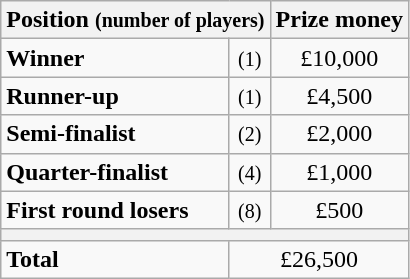<table class="wikitable">
<tr>
<th colspan="2">Position <small>(number of players)</small></th>
<th>Prize money</th>
</tr>
<tr>
<td><strong>Winner</strong></td>
<td align="center"><small>(1)</small></td>
<td align="center">£10,000</td>
</tr>
<tr>
<td><strong>Runner-up</strong></td>
<td align="center"><small>(1)</small></td>
<td align="center">£4,500</td>
</tr>
<tr>
<td><strong>Semi-finalist</strong></td>
<td align="center"><small>(2)</small></td>
<td align="center">£2,000</td>
</tr>
<tr>
<td><strong>Quarter-finalist</strong></td>
<td align="center"><small>(4)</small></td>
<td align="center">£1,000</td>
</tr>
<tr>
<td><strong>First round losers</strong></td>
<td align="center"><small>(8)</small></td>
<td align="center">£500</td>
</tr>
<tr>
<th colspan="3"></th>
</tr>
<tr>
<td><strong>Total</strong></td>
<td colspan="2" align="center">£26,500</td>
</tr>
</table>
